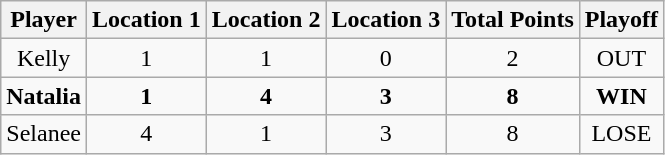<table class="wikitable" style="text-align:center;">
<tr>
<th>Player</th>
<th>Location 1</th>
<th>Location 2</th>
<th>Location 3</th>
<th>Total Points</th>
<th>Playoff</th>
</tr>
<tr>
<td>Kelly</td>
<td>1</td>
<td>1</td>
<td>0</td>
<td>2</td>
<td>OUT</td>
</tr>
<tr>
<td><strong>Natalia</strong></td>
<td><strong>1</strong></td>
<td><strong>4</strong></td>
<td><strong>3</strong></td>
<td><strong>8</strong></td>
<td><strong>WIN</strong></td>
</tr>
<tr>
<td>Selanee</td>
<td>4</td>
<td>1</td>
<td>3</td>
<td>8</td>
<td>LOSE</td>
</tr>
</table>
